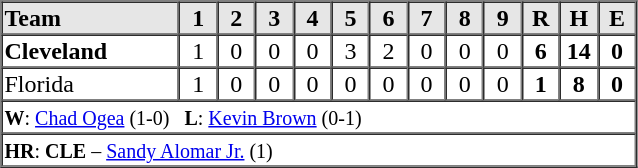<table border=1 cellspacing=0 width=425 style="margin-left:3em;">
<tr style="text-align:center; background-color:#e6e6e6;">
<th align=left width=28%>Team</th>
<th width=6%>1</th>
<th width=6%>2</th>
<th width=6%>3</th>
<th width=6%>4</th>
<th width=6%>5</th>
<th width=6%>6</th>
<th width=6%>7</th>
<th width=6%>8</th>
<th width=6%>9</th>
<th width=6%>R</th>
<th width=6%>H</th>
<th width=6%>E</th>
</tr>
<tr style="text-align:center;">
<td align=left><strong>Cleveland</strong></td>
<td>1</td>
<td>0</td>
<td>0</td>
<td>0</td>
<td>3</td>
<td>2</td>
<td>0</td>
<td>0</td>
<td>0</td>
<td><strong>6</strong></td>
<td><strong>14</strong></td>
<td><strong>0</strong></td>
</tr>
<tr style="text-align:center;">
<td align=left>Florida</td>
<td>1</td>
<td>0</td>
<td>0</td>
<td>0</td>
<td>0</td>
<td>0</td>
<td>0</td>
<td>0</td>
<td>0</td>
<td><strong>1</strong></td>
<td><strong>8</strong></td>
<td><strong>0</strong></td>
</tr>
<tr style="text-align:left;">
<td colspan=13><small><strong>W</strong>: <a href='#'>Chad Ogea</a> (1-0)   <strong>L</strong>: <a href='#'>Kevin Brown</a> (0-1)  </small></td>
</tr>
<tr style="text-align:left;">
<td colspan=13><small><strong>HR</strong>: <strong>CLE</strong> – <a href='#'>Sandy Alomar Jr.</a> (1)</small></td>
</tr>
</table>
